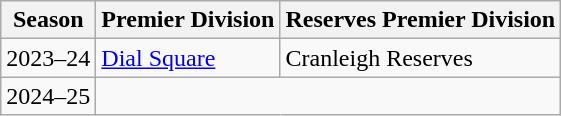<table class="wikitable" style="textalign-center">
<tr>
<th>Season</th>
<th>Premier Division</th>
<th>Reserves Premier Division</th>
</tr>
<tr>
<td>2023–24</td>
<td><a href='#'>Dial Square</a></td>
<td>Cranleigh Reserves</td>
</tr>
<tr>
<td>2024–25</td>
</tr>
</table>
